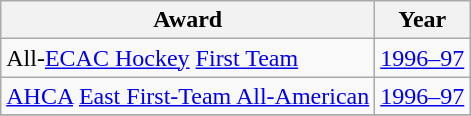<table class="wikitable">
<tr>
<th>Award</th>
<th>Year</th>
</tr>
<tr>
<td>All-<a href='#'>ECAC Hockey</a> <a href='#'>First Team</a></td>
<td><a href='#'>1996–97</a></td>
</tr>
<tr>
<td><a href='#'>AHCA</a> <a href='#'>East First-Team All-American</a></td>
<td><a href='#'>1996–97</a></td>
</tr>
<tr>
</tr>
</table>
